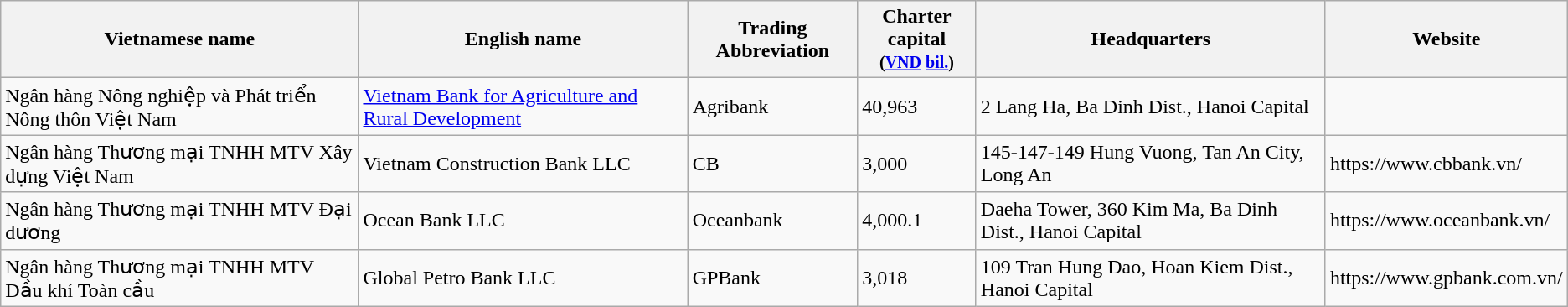<table class="wikitable sortable">
<tr>
<th>Vietnamese name</th>
<th>English name</th>
<th>Trading Abbreviation</th>
<th>Charter capital<br><small>(<a href='#'>VND</a> <a href='#'>bil.</a>)</small></th>
<th>Headquarters</th>
<th>Website</th>
</tr>
<tr>
<td>Ngân hàng Nông nghiệp và Phát triển Nông thôn Việt Nam</td>
<td><a href='#'>Vietnam Bank for Agriculture and Rural Development</a></td>
<td>Agribank</td>
<td>40,963</td>
<td>2 Lang Ha, Ba Dinh Dist., Hanoi Capital</td>
<td></td>
</tr>
<tr>
<td>Ngân hàng Thương mại TNHH MTV Xây dựng Việt Nam</td>
<td>Vietnam Construction Bank LLC</td>
<td>CB</td>
<td>3,000</td>
<td>145-147-149 Hung Vuong, Tan An City, Long An</td>
<td>https://www.cbbank.vn/</td>
</tr>
<tr>
<td>Ngân hàng Thương mại TNHH MTV Đại dương</td>
<td>Ocean Bank LLC</td>
<td>Oceanbank</td>
<td>4,000.1</td>
<td>Daeha Tower, 360 Kim Ma, Ba Dinh Dist., Hanoi Capital</td>
<td>https://www.oceanbank.vn/</td>
</tr>
<tr>
<td>Ngân hàng Thương mại TNHH MTV Dầu khí Toàn cầu</td>
<td>Global Petro Bank LLC</td>
<td>GPBank</td>
<td>3,018</td>
<td>109 Tran Hung Dao, Hoan Kiem Dist., Hanoi Capital</td>
<td>https://www.gpbank.com.vn/</td>
</tr>
</table>
